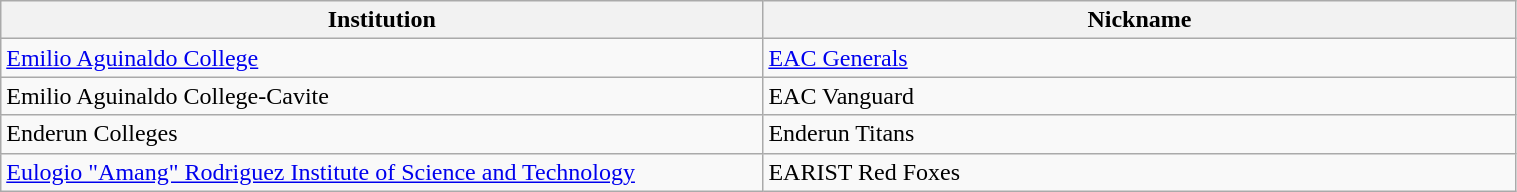<table class="wikitable" style="width: 80%">
<tr>
<th width=7%>Institution</th>
<th width=7%>Nickname</th>
</tr>
<tr>
<td><a href='#'>Emilio Aguinaldo College</a></td>
<td><a href='#'>EAC Generals</a></td>
</tr>
<tr>
<td>Emilio Aguinaldo College-Cavite</td>
<td>EAC Vanguard</td>
</tr>
<tr>
<td>Enderun Colleges</td>
<td>Enderun Titans</td>
</tr>
<tr>
<td><a href='#'>Eulogio "Amang" Rodriguez Institute of Science and Technology</a></td>
<td>EARIST Red Foxes</td>
</tr>
</table>
